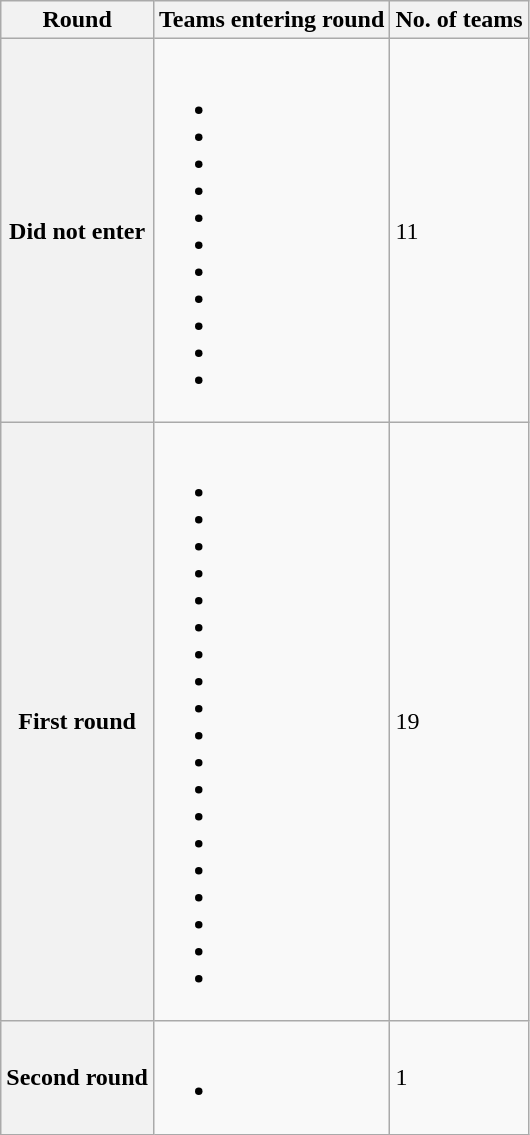<table class="wikitable">
<tr>
<th>Round</th>
<th>Teams entering round</th>
<th>No. of teams</th>
</tr>
<tr>
<th>Did not enter</th>
<td><br><ul><li></li><li></li><li></li><li></li><li></li><li></li><li></li><li></li><li></li><li></li><li></li></ul></td>
<td>11</td>
</tr>
<tr>
<th>First round</th>
<td><br><ul><li></li><li></li><li></li><li></li><li></li><li></li><li></li><li></li><li></li><li></li><li></li><li></li><li></li><li></li><li></li><li></li><li></li><li></li><li></li></ul></td>
<td>19</td>
</tr>
<tr>
<th>Second round</th>
<td><br><ul><li></li></ul></td>
<td>1</td>
</tr>
</table>
